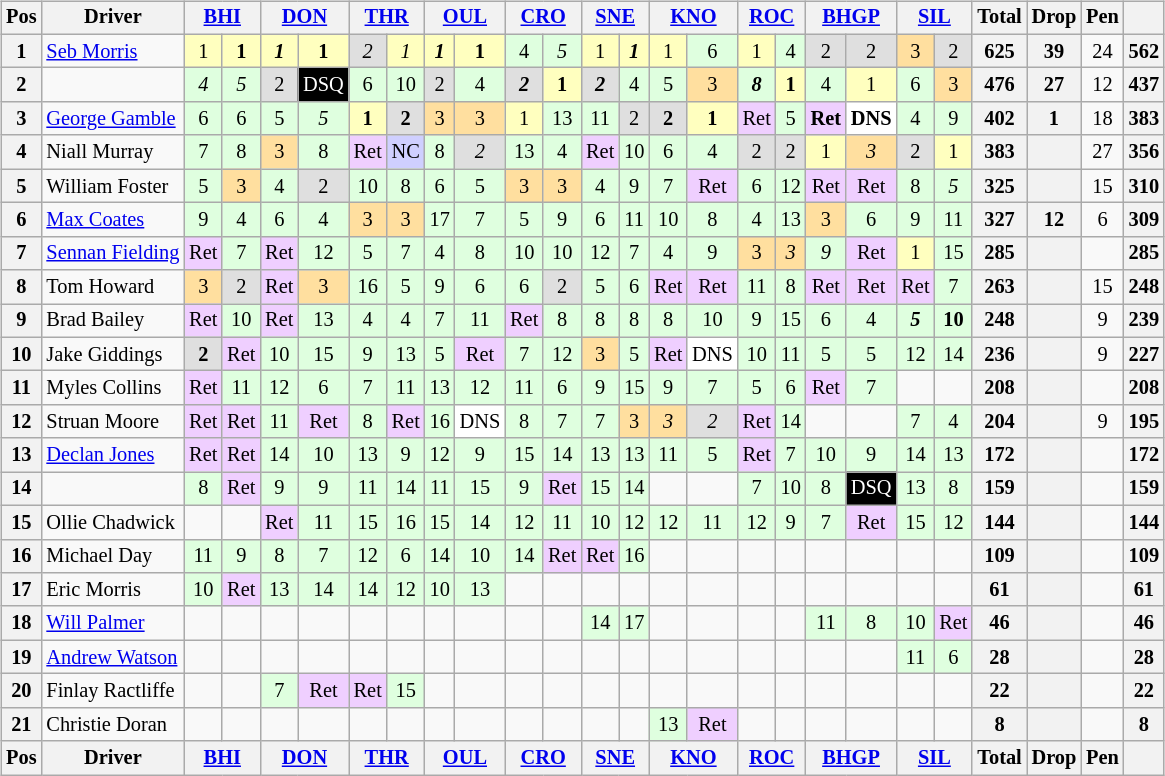<table>
<tr>
<td><br><table class="wikitable" style="font-size: 85%; text-align: center;">
<tr valign="top">
<th valign="middle">Pos</th>
<th valign="middle">Driver</th>
<th colspan="2"><a href='#'>BHI</a></th>
<th colspan="2"><a href='#'>DON</a></th>
<th colspan="2"><a href='#'>THR</a></th>
<th colspan="2"><a href='#'>OUL</a></th>
<th colspan="2"><a href='#'>CRO</a></th>
<th colspan="2"><a href='#'>SNE</a></th>
<th colspan="2"><a href='#'>KNO</a></th>
<th colspan="2"><a href='#'>ROC</a></th>
<th colspan="2"><a href='#'>BHGP</a></th>
<th colspan="2"><a href='#'>SIL</a></th>
<th valign="middle">Total</th>
<th valign="middle">Drop</th>
<th valign="middle">Pen</th>
<th valign="middle"></th>
</tr>
<tr>
<th>1</th>
<td align=left> <a href='#'>Seb Morris</a></td>
<td style="background:#FFFFBF;">1</td>
<td style="background:#FFFFBF;"><strong>1</strong></td>
<td style="background:#FFFFBF;"><strong><em>1</em></strong></td>
<td style="background:#FFFFBF;"><strong>1</strong></td>
<td style="background:#DFDFDF;"><em>2</em></td>
<td style="background:#FFFFBF;"><em>1</em></td>
<td style="background:#FFFFBF;"><strong><em>1</em></strong></td>
<td style="background:#FFFFBF;"><strong>1</strong></td>
<td style="background:#DFFFDF;">4</td>
<td style="background:#DFFFDF;"><em>5</em></td>
<td style="background:#FFFFBF;">1</td>
<td style="background:#FFFFBF;"><strong><em>1</em></strong></td>
<td style="background:#FFFFBF;">1</td>
<td style="background:#DFFFDF;">6</td>
<td style="background:#FFFFBF;">1</td>
<td style="background:#DFFFDF;">4</td>
<td style="background:#DFDFDF;">2</td>
<td style="background:#DFDFDF;">2</td>
<td style="background:#FFDF9F;">3</td>
<td style="background:#DFDFDF;">2</td>
<th>625</th>
<th>39</th>
<td>24</td>
<th>562</th>
</tr>
<tr>
<th>2</th>
<td align=left></td>
<td style="background:#DFFFDF;"><em>4</em></td>
<td style="background:#DFFFDF;"><em>5</em></td>
<td style="background:#DFDFDF;">2</td>
<td style="background:#000000; color:white">DSQ</td>
<td style="background:#DFFFDF;">6</td>
<td style="background:#DFFFDF;">10</td>
<td style="background:#DFDFDF;">2</td>
<td style="background:#DFFFDF;">4</td>
<td style="background:#DFDFDF;"><strong><em>2</em></strong></td>
<td style="background:#FFFFBF;"><strong>1</strong></td>
<td style="background:#DFDFDF;"><strong><em>2</em></strong></td>
<td style="background:#DFFFDF;">4</td>
<td style="background:#DFFFDF;">5</td>
<td style="background:#FFDF9F;">3</td>
<td style="background:#DFFFDF;"><strong><em>8</em></strong></td>
<td style="background:#FFFFBF;"><strong>1</strong></td>
<td style="background:#DFFFDF;">4</td>
<td style="background:#FFFFBF;">1</td>
<td style="background:#DFFFDF;">6</td>
<td style="background:#FFDF9F;">3</td>
<th>476</th>
<th>27</th>
<td>12</td>
<th>437</th>
</tr>
<tr>
<th>3</th>
<td align=left> <a href='#'>George Gamble</a></td>
<td style="background:#DFFFDF;">6</td>
<td style="background:#DFFFDF;">6</td>
<td style="background:#DFFFDF;">5</td>
<td style="background:#DFFFDF;"><em>5</em></td>
<td style="background:#FFFFBF;"><strong>1</strong></td>
<td style="background:#DFDFDF;"><strong>2</strong></td>
<td style="background:#FFDF9F;">3</td>
<td style="background:#FFDF9F;">3</td>
<td style="background:#FFFFBF;">1</td>
<td style="background:#DFFFDF;">13</td>
<td style="background:#DFFFDF;">11</td>
<td style="background:#DFDFDF;">2</td>
<td style="background:#DFDFDF;"><strong>2</strong></td>
<td style="background:#FFFFBF;"><strong>1</strong></td>
<td style="background:#EFCFFF;">Ret</td>
<td style="background:#DFFFDF;">5</td>
<td style="background:#EFCFFF;"><strong>Ret</strong></td>
<td style="background:#FFFFFF;"><strong>DNS</strong></td>
<td style="background:#DFFFDF;">4</td>
<td style="background:#DFFFDF;">9</td>
<th>402</th>
<th>1</th>
<td>18</td>
<th>383</th>
</tr>
<tr>
<th>4</th>
<td align=left> Niall Murray</td>
<td style="background:#DFFFDF;">7</td>
<td style="background:#DFFFDF;">8</td>
<td style="background:#FFDF9F;">3</td>
<td style="background:#DFFFDF;">8</td>
<td style="background:#EFCFFF;">Ret</td>
<td style="background:#CFCFFF;">NC</td>
<td style="background:#DFFFDF;">8</td>
<td style="background:#DFDFDF;"><em>2</em></td>
<td style="background:#DFFFDF;">13</td>
<td style="background:#DFFFDF;">4</td>
<td style="background:#EFCFFF;">Ret</td>
<td style="background:#DFFFDF;">10</td>
<td style="background:#DFFFDF;">6</td>
<td style="background:#DFFFDF;">4</td>
<td style="background:#DFDFDF;">2</td>
<td style="background:#DFDFDF;">2</td>
<td style="background:#FFFFBF;">1</td>
<td style="background:#FFDF9F;"><em>3</em></td>
<td style="background:#DFDFDF;">2</td>
<td style="background:#FFFFBF;">1</td>
<th>383</th>
<th></th>
<td>27</td>
<th>356</th>
</tr>
<tr>
<th>5</th>
<td align=left> William Foster</td>
<td style="background:#DFFFDF;">5</td>
<td style="background:#FFDF9F;">3</td>
<td style="background:#DFFFDF;">4</td>
<td style="background:#DFDFDF;">2</td>
<td style="background:#DFFFDF;">10</td>
<td style="background:#DFFFDF;">8</td>
<td style="background:#DFFFDF;">6</td>
<td style="background:#DFFFDF;">5</td>
<td style="background:#FFDF9F;">3</td>
<td style="background:#FFDF9F;">3</td>
<td style="background:#DFFFDF;">4</td>
<td style="background:#DFFFDF;">9</td>
<td style="background:#DFFFDF;">7</td>
<td style="background:#EFCFFF;">Ret</td>
<td style="background:#DFFFDF;">6</td>
<td style="background:#DFFFDF;">12</td>
<td style="background:#EFCFFF;">Ret</td>
<td style="background:#EFCFFF;">Ret</td>
<td style="background:#DFFFDF;">8</td>
<td style="background:#DFFFDF;"><em>5</em></td>
<th>325</th>
<th></th>
<td>15</td>
<th>310</th>
</tr>
<tr>
<th>6</th>
<td align=left> <a href='#'>Max Coates</a></td>
<td style="background:#DFFFDF;">9</td>
<td style="background:#DFFFDF;">4</td>
<td style="background:#DFFFDF;">6</td>
<td style="background:#DFFFDF;">4</td>
<td style="background:#FFDF9F;">3</td>
<td style="background:#FFDF9F;">3</td>
<td style="background:#DFFFDF;">17</td>
<td style="background:#DFFFDF;">7</td>
<td style="background:#DFFFDF;">5</td>
<td style="background:#DFFFDF;">9</td>
<td style="background:#DFFFDF;">6</td>
<td style="background:#DFFFDF;">11</td>
<td style="background:#DFFFDF;">10</td>
<td style="background:#DFFFDF;">8</td>
<td style="background:#DFFFDF;">4</td>
<td style="background:#DFFFDF;">13</td>
<td style="background:#FFDF9F;">3</td>
<td style="background:#DFFFDF;">6</td>
<td style="background:#DFFFDF;">9</td>
<td style="background:#DFFFDF;">11</td>
<th>327</th>
<th>12</th>
<td>6</td>
<th>309</th>
</tr>
<tr>
<th>7</th>
<td align=left> <a href='#'>Sennan Fielding</a></td>
<td style="background:#EFCFFF;">Ret</td>
<td style="background:#DFFFDF;">7</td>
<td style="background:#EFCFFF;">Ret</td>
<td style="background:#DFFFDF;">12</td>
<td style="background:#DFFFDF;">5</td>
<td style="background:#DFFFDF;">7</td>
<td style="background:#DFFFDF;">4</td>
<td style="background:#DFFFDF;">8</td>
<td style="background:#DFFFDF;">10</td>
<td style="background:#DFFFDF;">10</td>
<td style="background:#DFFFDF;">12</td>
<td style="background:#DFFFDF;">7</td>
<td style="background:#DFFFDF;">4</td>
<td style="background:#DFFFDF;">9</td>
<td style="background:#FFDF9F;">3</td>
<td style="background:#FFDF9F;"><em>3</em></td>
<td style="background:#DFFFDF;"><em>9</em></td>
<td style="background:#EFCFFF;">Ret</td>
<td style="background:#FFFFBF;">1</td>
<td style="background:#DFFFDF;">15</td>
<th>285</th>
<th></th>
<td></td>
<th>285</th>
</tr>
<tr>
<th>8</th>
<td align=left> Tom Howard</td>
<td style="background:#FFDF9F;">3</td>
<td style="background:#DFDFDF;">2</td>
<td style="background:#EFCFFF;">Ret</td>
<td style="background:#FFDF9F;">3</td>
<td style="background:#DFFFDF;">16</td>
<td style="background:#DFFFDF;">5</td>
<td style="background:#DFFFDF;">9</td>
<td style="background:#DFFFDF;">6</td>
<td style="background:#DFFFDF;">6</td>
<td style="background:#DFDFDF;">2</td>
<td style="background:#DFFFDF;">5</td>
<td style="background:#DFFFDF;">6</td>
<td style="background:#EFCFFF;">Ret</td>
<td style="background:#EFCFFF;">Ret</td>
<td style="background:#DFFFDF;">11</td>
<td style="background:#DFFFDF;">8</td>
<td style="background:#EFCFFF;">Ret</td>
<td style="background:#EFCFFF;">Ret</td>
<td style="background:#EFCFFF;">Ret</td>
<td style="background:#DFFFDF;">7</td>
<th>263</th>
<th></th>
<td>15</td>
<th>248</th>
</tr>
<tr>
<th>9</th>
<td align=left> Brad Bailey</td>
<td style="background:#EFCFFF;">Ret</td>
<td style="background:#DFFFDF;">10</td>
<td style="background:#EFCFFF;">Ret</td>
<td style="background:#DFFFDF;">13</td>
<td style="background:#DFFFDF;">4</td>
<td style="background:#DFFFDF;">4</td>
<td style="background:#DFFFDF;">7</td>
<td style="background:#DFFFDF;">11</td>
<td style="background:#EFCFFF;">Ret</td>
<td style="background:#DFFFDF;">8</td>
<td style="background:#DFFFDF;">8</td>
<td style="background:#DFFFDF;">8</td>
<td style="background:#DFFFDF;">8</td>
<td style="background:#DFFFDF;">10</td>
<td style="background:#DFFFDF;">9</td>
<td style="background:#DFFFDF;">15</td>
<td style="background:#DFFFDF;">6</td>
<td style="background:#DFFFDF;">4</td>
<td style="background:#DFFFDF;"><strong><em>5</em></strong></td>
<td style="background:#DFFFDF;"><strong>10</strong></td>
<th>248</th>
<th></th>
<td>9</td>
<th>239</th>
</tr>
<tr>
<th>10</th>
<td align=left> Jake Giddings</td>
<td style="background:#DFDFDF;"><strong>2</strong></td>
<td style="background:#EFCFFF;">Ret</td>
<td style="background:#DFFFDF;">10</td>
<td style="background:#DFFFDF;">15</td>
<td style="background:#DFFFDF;">9</td>
<td style="background:#DFFFDF;">13</td>
<td style="background:#DFFFDF;">5</td>
<td style="background:#EFCFFF;">Ret</td>
<td style="background:#DFFFDF;">7</td>
<td style="background:#DFFFDF;">12</td>
<td style="background:#FFDF9F;">3</td>
<td style="background:#DFFFDF;">5</td>
<td style="background:#EFCFFF;">Ret</td>
<td style="background:#FFFFFF;">DNS</td>
<td style="background:#DFFFDF;">10</td>
<td style="background:#DFFFDF;">11</td>
<td style="background:#DFFFDF;">5</td>
<td style="background:#DFFFDF;">5</td>
<td style="background:#DFFFDF;">12</td>
<td style="background:#DFFFDF;">14</td>
<th>236</th>
<th></th>
<td>9</td>
<th>227</th>
</tr>
<tr>
<th>11</th>
<td align=left> Myles Collins</td>
<td style="background:#EFCFFF;">Ret</td>
<td style="background:#DFFFDF;">11</td>
<td style="background:#DFFFDF;">12</td>
<td style="background:#DFFFDF;">6</td>
<td style="background:#DFFFDF;">7</td>
<td style="background:#DFFFDF;">11</td>
<td style="background:#DFFFDF;">13</td>
<td style="background:#DFFFDF;">12</td>
<td style="background:#DFFFDF;">11</td>
<td style="background:#DFFFDF;">6</td>
<td style="background:#DFFFDF;">9</td>
<td style="background:#DFFFDF;">15</td>
<td style="background:#DFFFDF;">9</td>
<td style="background:#DFFFDF;">7</td>
<td style="background:#DFFFDF;">5</td>
<td style="background:#DFFFDF;">6</td>
<td style="background:#EFCFFF;">Ret</td>
<td style="background:#DFFFDF;">7</td>
<td></td>
<td></td>
<th>208</th>
<th></th>
<td></td>
<th>208</th>
</tr>
<tr>
<th>12</th>
<td align=left> Struan Moore</td>
<td style="background:#EFCFFF;">Ret</td>
<td style="background:#EFCFFF;">Ret</td>
<td style="background:#DFFFDF;">11</td>
<td style="background:#EFCFFF;">Ret</td>
<td style="background:#DFFFDF;">8</td>
<td style="background:#EFCFFF;">Ret</td>
<td style="background:#DFFFDF;">16</td>
<td style="background:#FFFFFF;">DNS</td>
<td style="background:#DFFFDF;">8</td>
<td style="background:#DFFFDF;">7</td>
<td style="background:#DFFFDF;">7</td>
<td style="background:#FFDF9F;">3</td>
<td style="background:#FFDF9F;"><em>3</em></td>
<td style="background:#DFDFDF;"><em>2</em></td>
<td style="background:#EFCFFF;">Ret</td>
<td style="background:#DFFFDF;">14</td>
<td></td>
<td></td>
<td style="background:#DFFFDF;">7</td>
<td style="background:#DFFFDF;">4</td>
<th>204</th>
<th></th>
<td>9</td>
<th>195</th>
</tr>
<tr>
<th>13</th>
<td align=left> <a href='#'>Declan Jones</a></td>
<td style="background:#EFCFFF;">Ret</td>
<td style="background:#EFCFFF;">Ret</td>
<td style="background:#DFFFDF;">14</td>
<td style="background:#DFFFDF;">10</td>
<td style="background:#DFFFDF;">13</td>
<td style="background:#DFFFDF;">9</td>
<td style="background:#DFFFDF;">12</td>
<td style="background:#DFFFDF;">9</td>
<td style="background:#DFFFDF;">15</td>
<td style="background:#DFFFDF;">14</td>
<td style="background:#DFFFDF;">13</td>
<td style="background:#DFFFDF;">13</td>
<td style="background:#DFFFDF;">11</td>
<td style="background:#DFFFDF;">5</td>
<td style="background:#EFCFFF;">Ret</td>
<td style="background:#DFFFDF;">7</td>
<td style="background:#DFFFDF;">10</td>
<td style="background:#DFFFDF;">9</td>
<td style="background:#DFFFDF;">14</td>
<td style="background:#DFFFDF;">13</td>
<th>172</th>
<th></th>
<td></td>
<th>172</th>
</tr>
<tr>
<th>14</th>
<td align=left></td>
<td style="background:#DFFFDF;">8</td>
<td style="background:#EFCFFF;">Ret</td>
<td style="background:#DFFFDF;">9</td>
<td style="background:#DFFFDF;">9</td>
<td style="background:#DFFFDF;">11</td>
<td style="background:#DFFFDF;">14</td>
<td style="background:#DFFFDF;">11</td>
<td style="background:#DFFFDF;">15</td>
<td style="background:#DFFFDF;">9</td>
<td style="background:#EFCFFF;">Ret</td>
<td style="background:#DFFFDF;">15</td>
<td style="background:#DFFFDF;">14</td>
<td></td>
<td></td>
<td style="background:#DFFFDF;">7</td>
<td style="background:#DFFFDF;">10</td>
<td style="background:#DFFFDF;">8</td>
<td style="background:#000000; color:white">DSQ</td>
<td style="background:#DFFFDF;">13</td>
<td style="background:#DFFFDF;">8</td>
<th>159</th>
<th></th>
<td></td>
<th>159</th>
</tr>
<tr>
<th>15</th>
<td align=left> Ollie Chadwick</td>
<td></td>
<td></td>
<td style="background:#EFCFFF;">Ret</td>
<td style="background:#DFFFDF;">11</td>
<td style="background:#DFFFDF;">15</td>
<td style="background:#DFFFDF;">16</td>
<td style="background:#DFFFDF;">15</td>
<td style="background:#DFFFDF;">14</td>
<td style="background:#DFFFDF;">12</td>
<td style="background:#DFFFDF;">11</td>
<td style="background:#DFFFDF;">10</td>
<td style="background:#DFFFDF;">12</td>
<td style="background:#DFFFDF;">12</td>
<td style="background:#DFFFDF;">11</td>
<td style="background:#DFFFDF;">12</td>
<td style="background:#DFFFDF;">9</td>
<td style="background:#DFFFDF;">7</td>
<td style="background:#EFCFFF;">Ret</td>
<td style="background:#DFFFDF;">15</td>
<td style="background:#DFFFDF;">12</td>
<th>144</th>
<th></th>
<td></td>
<th>144</th>
</tr>
<tr>
<th>16</th>
<td align=left> Michael Day</td>
<td style="background:#DFFFDF;">11</td>
<td style="background:#DFFFDF;">9</td>
<td style="background:#DFFFDF;">8</td>
<td style="background:#DFFFDF;">7</td>
<td style="background:#DFFFDF;">12</td>
<td style="background:#DFFFDF;">6</td>
<td style="background:#DFFFDF;">14</td>
<td style="background:#DFFFDF;">10</td>
<td style="background:#DFFFDF;">14</td>
<td style="background:#EFCFFF;">Ret</td>
<td style="background:#EFCFFF;">Ret</td>
<td style="background:#DFFFDF;">16</td>
<td></td>
<td></td>
<td></td>
<td></td>
<td></td>
<td></td>
<td></td>
<td></td>
<th>109</th>
<th></th>
<td></td>
<th>109</th>
</tr>
<tr>
<th>17</th>
<td align=left> Eric Morris</td>
<td style="background:#DFFFDF;">10</td>
<td style="background:#EFCFFF;">Ret</td>
<td style="background:#DFFFDF;">13</td>
<td style="background:#DFFFDF;">14</td>
<td style="background:#DFFFDF;">14</td>
<td style="background:#DFFFDF;">12</td>
<td style="background:#DFFFDF;">10</td>
<td style="background:#DFFFDF;">13</td>
<td></td>
<td></td>
<td></td>
<td></td>
<td></td>
<td></td>
<td></td>
<td></td>
<td></td>
<td></td>
<td></td>
<td></td>
<th>61</th>
<th></th>
<td></td>
<th>61</th>
</tr>
<tr>
<th>18</th>
<td align=left> <a href='#'>Will Palmer</a></td>
<td></td>
<td></td>
<td></td>
<td></td>
<td></td>
<td></td>
<td></td>
<td></td>
<td></td>
<td></td>
<td style="background:#DFFFDF;">14</td>
<td style="background:#DFFFDF;">17</td>
<td></td>
<td></td>
<td></td>
<td></td>
<td style="background:#DFFFDF;">11</td>
<td style="background:#DFFFDF;">8</td>
<td style="background:#DFFFDF;">10</td>
<td style="background:#EFCFFF;">Ret</td>
<th>46</th>
<th></th>
<td></td>
<th>46</th>
</tr>
<tr>
<th>19</th>
<td align=left> <a href='#'>Andrew Watson</a></td>
<td></td>
<td></td>
<td></td>
<td></td>
<td></td>
<td></td>
<td></td>
<td></td>
<td></td>
<td></td>
<td></td>
<td></td>
<td></td>
<td></td>
<td></td>
<td></td>
<td></td>
<td></td>
<td style="background:#DFFFDF;">11</td>
<td style="background:#DFFFDF;">6</td>
<th>28</th>
<th></th>
<td></td>
<th>28</th>
</tr>
<tr>
<th>20</th>
<td align=left> Finlay Ractliffe</td>
<td></td>
<td></td>
<td style="background:#DFFFDF;">7</td>
<td style="background:#EFCFFF;">Ret</td>
<td style="background:#EFCFFF;">Ret</td>
<td style="background:#DFFFDF;">15</td>
<td></td>
<td></td>
<td></td>
<td></td>
<td></td>
<td></td>
<td></td>
<td></td>
<td></td>
<td></td>
<td></td>
<td></td>
<td></td>
<td></td>
<th>22</th>
<th></th>
<td></td>
<th>22</th>
</tr>
<tr>
<th>21</th>
<td align=left> Christie Doran</td>
<td></td>
<td></td>
<td></td>
<td></td>
<td></td>
<td></td>
<td></td>
<td></td>
<td></td>
<td></td>
<td></td>
<td></td>
<td style="background:#DFFFDF;">13</td>
<td style="background:#EFCFFF;">Ret</td>
<td></td>
<td></td>
<td></td>
<td></td>
<td></td>
<td></td>
<th>8</th>
<th></th>
<td></td>
<th>8</th>
</tr>
<tr valign="top">
<th valign="middle">Pos</th>
<th valign="middle">Driver</th>
<th colspan="2"><a href='#'>BHI</a></th>
<th colspan="2"><a href='#'>DON</a></th>
<th colspan="2"><a href='#'>THR</a></th>
<th colspan="2"><a href='#'>OUL</a></th>
<th colspan="2"><a href='#'>CRO</a></th>
<th colspan="2"><a href='#'>SNE</a></th>
<th colspan="2"><a href='#'>KNO</a></th>
<th colspan="2"><a href='#'>ROC</a></th>
<th colspan="2"><a href='#'>BHGP</a></th>
<th colspan="2"><a href='#'>SIL</a></th>
<th valign="middle">Total</th>
<th valign="middle">Drop</th>
<th valign="middle">Pen</th>
<th valign="middle"></th>
</tr>
</table>
</td>
<td valign="top"><br></td>
</tr>
</table>
